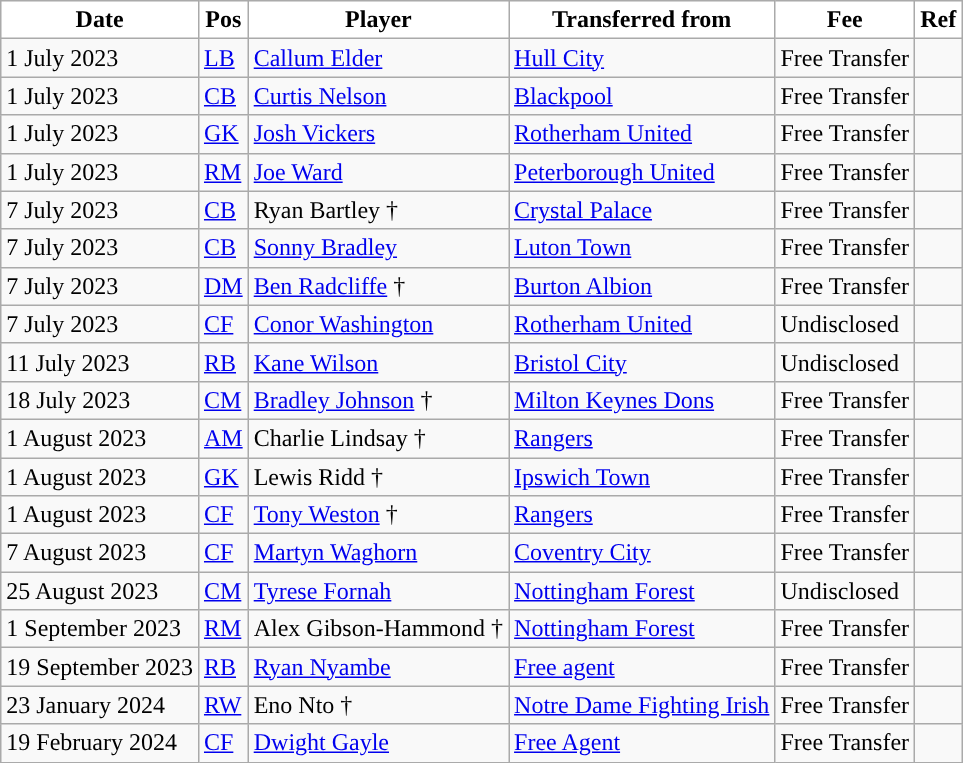<table class="wikitable plainrowheaders sortable">
<tr>
<th style="color:#000000; background:#ffffff; ">Date</th>
<th style="color:#000000; background:#ffffff; ">Pos</th>
<th style="color:#000000; background:#ffffff; ">Player</th>
<th style="color:#000000; background:#ffffff; ">Transferred from</th>
<th style="color:#000000; background:#ffffff; ">Fee</th>
<th style="color:#000000; background:#ffffff; ">Ref</th>
</tr>
<tr>
<td>1 July 2023</td>
<td><a href='#'>LB</a></td>
<td> <a href='#'>Callum Elder</a></td>
<td> <a href='#'>Hull City</a></td>
<td>Free Transfer</td>
<td></td>
</tr>
<tr>
<td>1 July 2023</td>
<td><a href='#'>CB</a></td>
<td> <a href='#'>Curtis Nelson</a></td>
<td> <a href='#'>Blackpool</a></td>
<td>Free Transfer</td>
<td></td>
</tr>
<tr>
<td>1 July 2023</td>
<td><a href='#'>GK</a></td>
<td> <a href='#'>Josh Vickers</a></td>
<td> <a href='#'>Rotherham United</a></td>
<td>Free Transfer</td>
<td></td>
</tr>
<tr>
<td>1 July 2023</td>
<td><a href='#'>RM</a></td>
<td> <a href='#'>Joe Ward</a></td>
<td> <a href='#'>Peterborough United</a></td>
<td>Free Transfer</td>
<td></td>
</tr>
<tr>
<td>7 July 2023</td>
<td><a href='#'>CB</a></td>
<td> Ryan Bartley †</td>
<td> <a href='#'>Crystal Palace</a></td>
<td>Free Transfer</td>
<td></td>
</tr>
<tr>
<td>7 July 2023</td>
<td><a href='#'>CB</a></td>
<td> <a href='#'>Sonny Bradley</a></td>
<td> <a href='#'>Luton Town</a></td>
<td>Free Transfer</td>
<td></td>
</tr>
<tr>
<td>7 July 2023</td>
<td><a href='#'>DM</a></td>
<td> <a href='#'>Ben Radcliffe</a> †</td>
<td> <a href='#'>Burton Albion</a></td>
<td>Free Transfer</td>
<td></td>
</tr>
<tr>
<td>7 July 2023</td>
<td><a href='#'>CF</a></td>
<td> <a href='#'>Conor Washington</a></td>
<td> <a href='#'>Rotherham United</a></td>
<td>Undisclosed</td>
<td></td>
</tr>
<tr>
<td>11 July 2023</td>
<td><a href='#'>RB</a></td>
<td> <a href='#'>Kane Wilson</a></td>
<td> <a href='#'>Bristol City</a></td>
<td>Undisclosed</td>
<td></td>
</tr>
<tr>
<td>18 July 2023</td>
<td><a href='#'>CM</a></td>
<td> <a href='#'>Bradley Johnson</a> †</td>
<td> <a href='#'>Milton Keynes Dons</a></td>
<td>Free Transfer</td>
<td></td>
</tr>
<tr>
<td>1 August 2023</td>
<td><a href='#'>AM</a></td>
<td> Charlie Lindsay †</td>
<td> <a href='#'>Rangers</a></td>
<td>Free Transfer</td>
<td></td>
</tr>
<tr>
<td>1 August 2023</td>
<td><a href='#'>GK</a></td>
<td> Lewis Ridd †</td>
<td> <a href='#'>Ipswich Town</a></td>
<td>Free Transfer</td>
<td></td>
</tr>
<tr>
<td>1 August 2023</td>
<td><a href='#'>CF</a></td>
<td> <a href='#'>Tony Weston</a> †</td>
<td> <a href='#'>Rangers</a></td>
<td>Free Transfer</td>
<td></td>
</tr>
<tr>
<td>7 August 2023</td>
<td><a href='#'>CF</a></td>
<td> <a href='#'>Martyn Waghorn</a></td>
<td> <a href='#'>Coventry City</a></td>
<td>Free Transfer</td>
<td></td>
</tr>
<tr>
<td>25 August 2023</td>
<td><a href='#'>CM</a></td>
<td> <a href='#'>Tyrese Fornah</a></td>
<td> <a href='#'>Nottingham Forest</a></td>
<td>Undisclosed</td>
<td></td>
</tr>
<tr>
<td>1 September 2023</td>
<td><a href='#'>RM</a></td>
<td> Alex Gibson-Hammond †</td>
<td> <a href='#'>Nottingham Forest</a></td>
<td>Free Transfer</td>
<td></td>
</tr>
<tr>
<td>19 September 2023</td>
<td><a href='#'>RB</a></td>
<td> <a href='#'>Ryan Nyambe</a></td>
<td> <a href='#'>Free agent</a></td>
<td>Free Transfer</td>
<td></td>
</tr>
<tr>
<td>23 January 2024</td>
<td><a href='#'>RW</a></td>
<td> Eno Nto †</td>
<td> <a href='#'>Notre Dame Fighting Irish</a></td>
<td>Free Transfer</td>
<td></td>
</tr>
<tr>
<td>19 February 2024</td>
<td><a href='#'>CF</a></td>
<td> <a href='#'>Dwight Gayle</a></td>
<td> <a href='#'>Free Agent</a></td>
<td>Free Transfer</td>
<td></td>
</tr>
</table>
